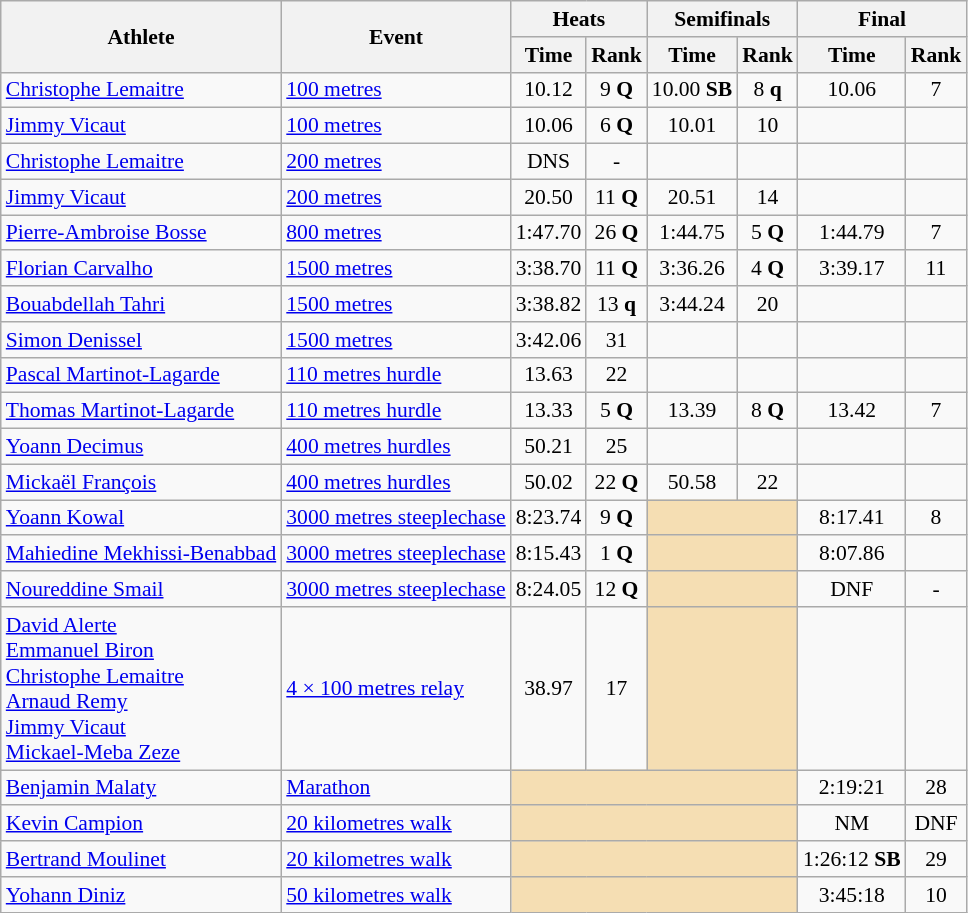<table class=wikitable style="font-size:90%;">
<tr>
<th rowspan="2">Athlete</th>
<th rowspan="2">Event</th>
<th colspan="2">Heats</th>
<th colspan="2">Semifinals</th>
<th colspan="2">Final</th>
</tr>
<tr>
<th>Time</th>
<th>Rank</th>
<th>Time</th>
<th>Rank</th>
<th>Time</th>
<th>Rank</th>
</tr>
<tr style="border-top: single;">
<td><a href='#'>Christophe Lemaitre</a></td>
<td><a href='#'>100 metres</a></td>
<td align=center>10.12</td>
<td align=center>9 <strong>Q</strong></td>
<td align=center>10.00 <strong>SB</strong></td>
<td align=center>8 <strong>q</strong></td>
<td align=center>10.06</td>
<td align=center>7</td>
</tr>
<tr style="border-top: single;">
<td><a href='#'>Jimmy Vicaut</a></td>
<td><a href='#'>100 metres</a></td>
<td align=center>10.06</td>
<td align=center>6 <strong>Q</strong></td>
<td align=center>10.01</td>
<td align=center>10</td>
<td align=center></td>
<td align=center></td>
</tr>
<tr style="border-top: single;">
<td><a href='#'>Christophe Lemaitre</a></td>
<td><a href='#'>200 metres</a></td>
<td align=center>DNS</td>
<td align=center>-</td>
<td align=center></td>
<td align=center></td>
<td align=center></td>
<td align=center></td>
</tr>
<tr style="border-top: single;">
<td><a href='#'>Jimmy Vicaut</a></td>
<td><a href='#'>200 metres</a></td>
<td align=center>20.50</td>
<td align=center>11 <strong>Q</strong></td>
<td align=center>20.51</td>
<td align=center>14</td>
<td align=center></td>
<td align=center></td>
</tr>
<tr style="border-top: single;">
<td><a href='#'>Pierre-Ambroise Bosse</a></td>
<td><a href='#'>800 metres</a></td>
<td align=center>1:47.70</td>
<td align=center>26 <strong>Q</strong></td>
<td align=center>1:44.75</td>
<td align=center>5 <strong>Q</strong></td>
<td align=center>1:44.79</td>
<td align=center>7</td>
</tr>
<tr style="border-top: single;">
<td><a href='#'>Florian Carvalho</a></td>
<td><a href='#'>1500 metres</a></td>
<td align=center>3:38.70</td>
<td align=center>11 <strong>Q</strong></td>
<td align=center>3:36.26</td>
<td align=center>4 <strong>Q</strong></td>
<td align=center>3:39.17</td>
<td align=center>11</td>
</tr>
<tr style="border-top: single;">
<td><a href='#'>Bouabdellah Tahri</a></td>
<td><a href='#'>1500 metres</a></td>
<td align=center>3:38.82</td>
<td align=center>13 <strong>q</strong></td>
<td align=center>3:44.24</td>
<td align=center>20</td>
<td align=center></td>
<td align=center></td>
</tr>
<tr style="border-top: single;">
<td><a href='#'>Simon Denissel</a></td>
<td><a href='#'>1500 metres</a></td>
<td align=center>3:42.06</td>
<td align=center>31</td>
<td align=center></td>
<td align=center></td>
<td align=center></td>
<td align=center></td>
</tr>
<tr style="border-top: single;">
<td><a href='#'>Pascal Martinot-Lagarde</a></td>
<td><a href='#'>110 metres hurdle</a></td>
<td align=center>13.63</td>
<td align=center>22</td>
<td align=center></td>
<td align=center></td>
<td align=center></td>
<td align=center></td>
</tr>
<tr style="border-top: single;">
<td><a href='#'>Thomas Martinot-Lagarde</a></td>
<td><a href='#'>110 metres hurdle</a></td>
<td align=center>13.33</td>
<td align=center>5 <strong>Q</strong></td>
<td align=center>13.39</td>
<td align=center>8 <strong>Q</strong></td>
<td align=center>13.42</td>
<td align=center>7</td>
</tr>
<tr style="border-top: single;">
<td><a href='#'>Yoann Decimus</a></td>
<td><a href='#'>400 metres hurdles</a></td>
<td align=center>50.21</td>
<td align=center>25</td>
<td align=center></td>
<td align=center></td>
<td align=center></td>
<td align=center></td>
</tr>
<tr style="border-top: single;">
<td><a href='#'>Mickaël François</a></td>
<td><a href='#'>400 metres hurdles</a></td>
<td align=center>50.02</td>
<td align=center>22 <strong>Q</strong></td>
<td align=center>50.58</td>
<td align=center>22</td>
<td align=center></td>
<td align=center></td>
</tr>
<tr style="border-top: single;">
<td><a href='#'>Yoann Kowal</a></td>
<td><a href='#'>3000 metres steeplechase</a></td>
<td align=center>8:23.74</td>
<td align=center>9 <strong>Q</strong></td>
<td colspan= 2 bgcolor="wheat"></td>
<td align=center>8:17.41</td>
<td align=center>8</td>
</tr>
<tr style="border-top: single;">
<td><a href='#'>Mahiedine Mekhissi-Benabbad</a></td>
<td><a href='#'>3000 metres steeplechase</a></td>
<td align=center>8:15.43</td>
<td align=center>1 <strong>Q</strong></td>
<td colspan= 2 bgcolor="wheat"></td>
<td align=center>8:07.86</td>
<td align=center></td>
</tr>
<tr style="border-top: single;">
<td><a href='#'>Noureddine Smail</a></td>
<td><a href='#'>3000 metres steeplechase</a></td>
<td align=center>8:24.05</td>
<td align=center>12 <strong>Q</strong></td>
<td colspan= 2 bgcolor="wheat"></td>
<td align=center>DNF</td>
<td align=center>-</td>
</tr>
<tr style="border-top: single;">
<td><a href='#'>David Alerte</a><br><a href='#'>Emmanuel Biron</a><br><a href='#'>Christophe Lemaitre</a><br><a href='#'>Arnaud Remy</a><br><a href='#'>Jimmy Vicaut</a><br><a href='#'>Mickael-Meba Zeze</a></td>
<td><a href='#'>4 × 100 metres relay</a></td>
<td align=center>38.97</td>
<td align=center>17</td>
<td colspan= 2 bgcolor="wheat"></td>
<td align=center></td>
<td align=center></td>
</tr>
<tr style="border-top: single;">
<td><a href='#'>Benjamin Malaty</a></td>
<td><a href='#'>Marathon</a></td>
<td colspan= 4 bgcolor="wheat"></td>
<td align=center>2:19:21</td>
<td align=center>28</td>
</tr>
<tr style="border-top: single;">
<td><a href='#'>Kevin Campion</a></td>
<td><a href='#'>20 kilometres walk</a></td>
<td colspan= 4 bgcolor="wheat"></td>
<td align=center>NM</td>
<td align=center>DNF</td>
</tr>
<tr style="border-top: single;">
<td><a href='#'>Bertrand Moulinet</a></td>
<td><a href='#'>20 kilometres walk</a></td>
<td colspan= 4 bgcolor="wheat"></td>
<td align=center>1:26:12 <strong>SB</strong></td>
<td align=center>29</td>
</tr>
<tr style="border-top: single;">
<td><a href='#'>Yohann Diniz</a></td>
<td><a href='#'>50 kilometres walk</a></td>
<td colspan= 4 bgcolor="wheat"></td>
<td align=center>3:45:18</td>
<td align=center>10</td>
</tr>
</table>
